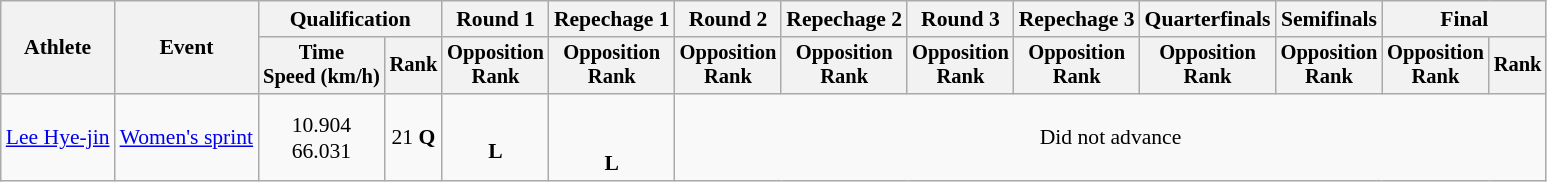<table class="wikitable" style="font-size:90%; text-align:center">
<tr>
<th rowspan="2">Athlete</th>
<th rowspan="2">Event</th>
<th colspan="2">Qualification</th>
<th>Round 1</th>
<th>Repechage 1</th>
<th>Round 2</th>
<th>Repechage 2</th>
<th>Round 3</th>
<th>Repechage 3</th>
<th>Quarterfinals</th>
<th>Semifinals</th>
<th colspan="2">Final</th>
</tr>
<tr style="font-size:95%">
<th>Time<br>Speed (km/h)</th>
<th>Rank</th>
<th>Opposition<br>Rank</th>
<th>Opposition<br>Rank</th>
<th>Opposition<br>Rank</th>
<th>Opposition<br>Rank</th>
<th>Opposition<br>Rank</th>
<th>Opposition<br>Rank</th>
<th>Opposition<br>Rank</th>
<th>Opposition<br>Rank</th>
<th>Opposition<br>Rank</th>
<th>Rank</th>
</tr>
<tr>
<td style="text-align:left"><a href='#'>Lee Hye-jin</a></td>
<td style="text-align:left"><a href='#'>Women's sprint</a></td>
<td>10.904<br>66.031</td>
<td>21 <strong>Q</strong></td>
<td><br><strong>L</strong></td>
<td><br><br><strong>L</strong></td>
<td colspan="8">Did not advance</td>
</tr>
</table>
